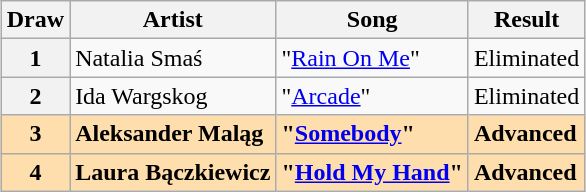<table class="sortable wikitable plainrowheaders" style="margin: 1em auto 1em auto;">
<tr>
<th scope="col">Draw</th>
<th scope="col">Artist</th>
<th scope="col">Song</th>
<th>Result</th>
</tr>
<tr>
<th scope="row" style="text-align:center;">1</th>
<td>Natalia Smaś</td>
<td>"<a href='#'>Rain On Me</a>"</td>
<td>Eliminated</td>
</tr>
<tr>
<th scope="row" style="text-align:center;">2</th>
<td>Ida Wargskog</td>
<td>"<a href='#'>Arcade</a>"</td>
<td>Eliminated</td>
</tr>
<tr style="font-weight:bold; background:navajowhite;">
<th scope="row" style="text-align:center; font-weight:bold; background:navajowhite;">3</th>
<td>Aleksander Maląg</td>
<td>"<a href='#'>Somebody</a>"</td>
<td>Advanced</td>
</tr>
<tr style="font-weight:bold; background:navajowhite;">
<th scope="row" style="text-align:center; font-weight:bold; background:navajowhite;">4</th>
<td>Laura Bączkiewicz</td>
<td>"<a href='#'>Hold My Hand</a>"</td>
<td>Advanced</td>
</tr>
</table>
